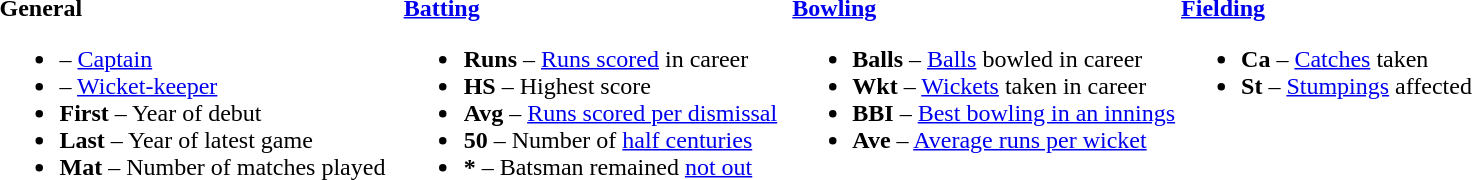<table>
<tr>
<td valign="top" style="width:26%"><br><strong>General</strong><ul><li> – <a href='#'>Captain</a></li><li> – <a href='#'>Wicket-keeper</a></li><li><strong>First</strong> – Year of debut</li><li><strong>Last</strong> – Year of latest game</li><li><strong>Mat</strong> – Number of matches played</li></ul></td>
<td valign="top" style="width:25%"><br><strong><a href='#'>Batting</a></strong><ul><li><strong>Runs</strong> – <a href='#'>Runs scored</a> in career</li><li><strong>HS</strong> – Highest score</li><li><strong>Avg</strong> – <a href='#'>Runs scored per dismissal</a></li><li><strong>50</strong> – Number of <a href='#'>half centuries</a></li><li><strong>*</strong> – Batsman remained <a href='#'>not out</a></li></ul></td>
<td valign="top" style="width:25%"><br><strong><a href='#'>Bowling</a></strong><ul><li><strong>Balls</strong> – <a href='#'>Balls</a> bowled in career</li><li><strong>Wkt</strong> – <a href='#'>Wickets</a> taken in career</li><li><strong>BBI</strong> – <a href='#'>Best bowling in an innings</a></li><li><strong>Ave</strong> – <a href='#'>Average runs per wicket</a></li></ul></td>
<td valign="top" style="width:24%"><br><strong><a href='#'>Fielding</a></strong><ul><li><strong>Ca</strong> – <a href='#'>Catches</a> taken</li><li><strong>St</strong> – <a href='#'>Stumpings</a> affected</li></ul></td>
</tr>
</table>
